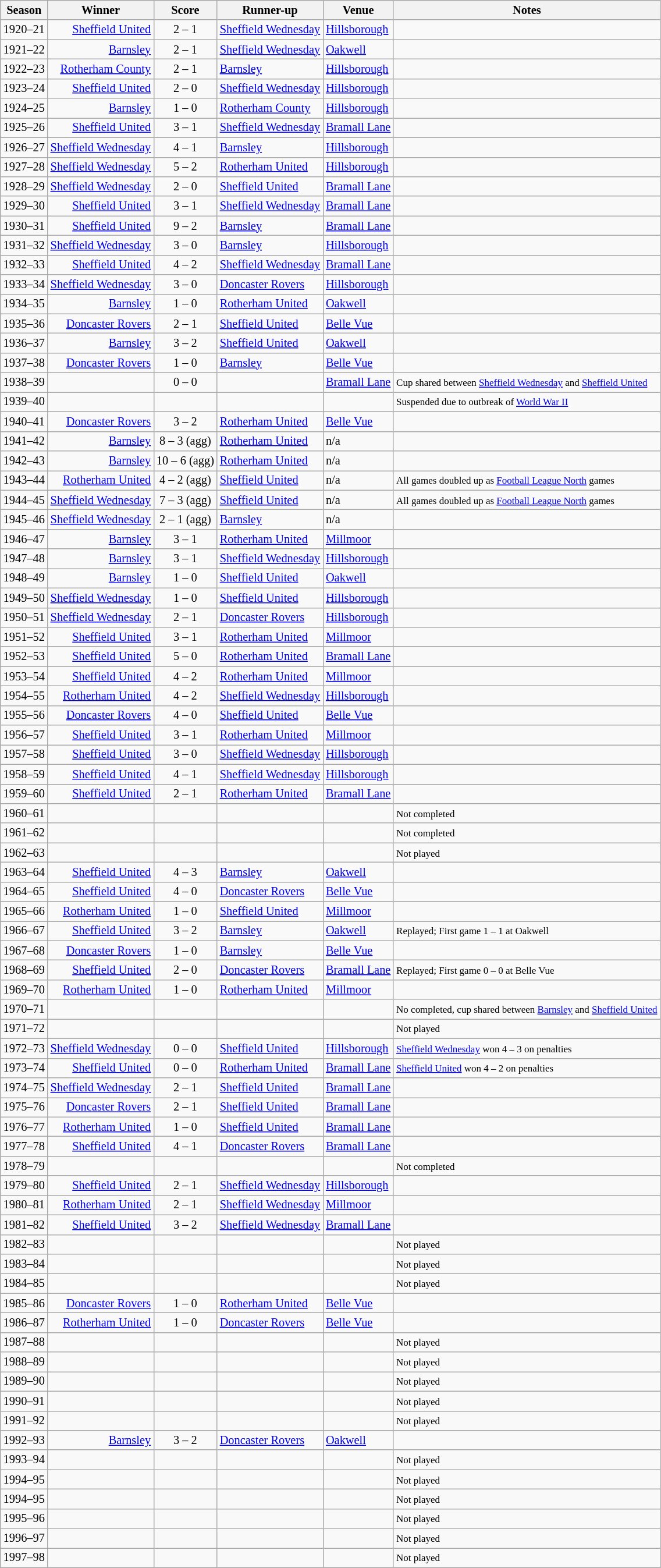<table class="wikitable" style=font-size:85%>
<tr>
<th>Season</th>
<th>Winner</th>
<th>Score</th>
<th>Runner-up</th>
<th>Venue</th>
<th>Notes</th>
</tr>
<tr>
<td>1920–21</td>
<td align="right"><a href='#'>Sheffield United</a></td>
<td style="text-align:center;">2 – 1</td>
<td><a href='#'>Sheffield Wednesday</a></td>
<td><a href='#'>Hillsborough</a></td>
<td></td>
</tr>
<tr>
<td>1921–22</td>
<td align="right"><a href='#'>Barnsley</a></td>
<td style="text-align:center;">2 – 1</td>
<td><a href='#'>Sheffield Wednesday</a></td>
<td><a href='#'>Oakwell</a></td>
<td></td>
</tr>
<tr>
<td>1922–23</td>
<td align="right"><a href='#'>Rotherham County</a></td>
<td style="text-align:center;">2 – 1</td>
<td><a href='#'>Barnsley</a></td>
<td><a href='#'>Hillsborough</a></td>
<td></td>
</tr>
<tr>
<td>1923–24</td>
<td align="right"><a href='#'>Sheffield United</a></td>
<td style="text-align:center;">2 – 0</td>
<td><a href='#'>Sheffield Wednesday</a></td>
<td><a href='#'>Hillsborough</a></td>
<td></td>
</tr>
<tr>
<td>1924–25</td>
<td align="right"><a href='#'>Barnsley</a></td>
<td style="text-align:center;">1 – 0</td>
<td><a href='#'>Rotherham County</a></td>
<td><a href='#'>Hillsborough</a></td>
<td></td>
</tr>
<tr>
<td>1925–26</td>
<td align="right"><a href='#'>Sheffield United</a></td>
<td style="text-align:center;">3 – 1</td>
<td><a href='#'>Sheffield Wednesday</a></td>
<td><a href='#'>Bramall Lane</a></td>
<td></td>
</tr>
<tr>
<td>1926–27</td>
<td align="right"><a href='#'>Sheffield Wednesday</a></td>
<td style="text-align:center;">4 – 1</td>
<td><a href='#'>Barnsley</a></td>
<td><a href='#'>Hillsborough</a></td>
<td></td>
</tr>
<tr>
<td>1927–28</td>
<td align="right"><a href='#'>Sheffield Wednesday</a></td>
<td style="text-align:center;">5 – 2</td>
<td><a href='#'>Rotherham United</a></td>
<td><a href='#'>Hillsborough</a></td>
<td></td>
</tr>
<tr>
<td>1928–29</td>
<td align="right"><a href='#'>Sheffield Wednesday</a></td>
<td style="text-align:center;">2 – 0</td>
<td><a href='#'>Sheffield United</a></td>
<td><a href='#'>Bramall Lane</a></td>
<td></td>
</tr>
<tr>
<td>1929–30</td>
<td align="right"><a href='#'>Sheffield United</a></td>
<td style="text-align:center;">3 – 1</td>
<td><a href='#'>Sheffield Wednesday</a></td>
<td><a href='#'>Bramall Lane</a></td>
<td></td>
</tr>
<tr>
<td>1930–31</td>
<td align="right"><a href='#'>Sheffield United</a></td>
<td style="text-align:center;">9 – 2</td>
<td><a href='#'>Barnsley</a></td>
<td><a href='#'>Bramall Lane</a></td>
<td></td>
</tr>
<tr>
<td>1931–32</td>
<td align="right"><a href='#'>Sheffield Wednesday</a></td>
<td style="text-align:center;">3 – 0</td>
<td><a href='#'>Barnsley</a></td>
<td><a href='#'>Hillsborough</a></td>
<td></td>
</tr>
<tr>
<td>1932–33</td>
<td align="right"><a href='#'>Sheffield United</a></td>
<td style="text-align:center;">4 – 2</td>
<td><a href='#'>Sheffield Wednesday</a></td>
<td><a href='#'>Bramall Lane</a></td>
<td></td>
</tr>
<tr>
<td>1933–34</td>
<td align="right"><a href='#'>Sheffield Wednesday</a></td>
<td style="text-align:center;">3 – 0</td>
<td><a href='#'>Doncaster Rovers</a></td>
<td><a href='#'>Hillsborough</a></td>
<td></td>
</tr>
<tr>
<td>1934–35</td>
<td align="right"><a href='#'>Barnsley</a></td>
<td style="text-align:center;">1 – 0</td>
<td><a href='#'>Rotherham United</a></td>
<td><a href='#'>Oakwell</a></td>
<td></td>
</tr>
<tr>
<td>1935–36</td>
<td align="right"><a href='#'>Doncaster Rovers</a></td>
<td style="text-align:center;">2 – 1</td>
<td><a href='#'>Sheffield United</a></td>
<td><a href='#'>Belle Vue</a></td>
<td></td>
</tr>
<tr>
<td>1936–37</td>
<td align="right"><a href='#'>Barnsley</a></td>
<td style="text-align:center;">3 – 2</td>
<td><a href='#'>Sheffield United</a></td>
<td><a href='#'>Oakwell</a></td>
<td></td>
</tr>
<tr>
<td>1937–38</td>
<td align="right"><a href='#'>Doncaster Rovers</a></td>
<td style="text-align:center;">1 – 0</td>
<td><a href='#'>Barnsley</a></td>
<td><a href='#'>Belle Vue</a></td>
<td></td>
</tr>
<tr>
<td>1938–39</td>
<td></td>
<td style="text-align:center;">0 – 0</td>
<td></td>
<td><a href='#'>Bramall Lane</a></td>
<td><small>Cup shared between <a href='#'>Sheffield Wednesday</a> and <a href='#'>Sheffield United</a></small></td>
</tr>
<tr>
<td>1939–40</td>
<td></td>
<td></td>
<td></td>
<td></td>
<td><small>Suspended due to outbreak of <a href='#'>World War II</a></small></td>
</tr>
<tr>
<td>1940–41</td>
<td align="right"><a href='#'>Doncaster Rovers</a></td>
<td style="text-align:center;">3 – 2</td>
<td><a href='#'>Rotherham United</a></td>
<td><a href='#'>Belle Vue</a></td>
<td></td>
</tr>
<tr>
<td>1941–42</td>
<td align="right"><a href='#'>Barnsley</a></td>
<td style="text-align:center;">8 – 3 (agg)</td>
<td><a href='#'>Rotherham United</a></td>
<td>n/a</td>
<td></td>
</tr>
<tr>
<td>1942–43</td>
<td align="right"><a href='#'>Barnsley</a></td>
<td style="text-align:center;">10 – 6 (agg)</td>
<td><a href='#'>Rotherham United</a></td>
<td>n/a</td>
<td></td>
</tr>
<tr>
<td>1943–44</td>
<td align="right"><a href='#'>Rotherham United</a></td>
<td style="text-align:center;">4 – 2 (agg)</td>
<td><a href='#'>Sheffield United</a></td>
<td>n/a</td>
<td><small>All games doubled up as <a href='#'>Football League North</a> games</small></td>
</tr>
<tr>
<td>1944–45</td>
<td align="right"><a href='#'>Sheffield Wednesday</a></td>
<td style="text-align:center;">7 – 3 (agg)</td>
<td><a href='#'>Sheffield United</a></td>
<td>n/a</td>
<td><small>All games doubled up as <a href='#'>Football League North</a> games</small></td>
</tr>
<tr>
<td>1945–46</td>
<td align="right"><a href='#'>Sheffield Wednesday</a></td>
<td style="text-align:center;">2 – 1 (agg)</td>
<td><a href='#'>Barnsley</a></td>
<td>n/a</td>
<td></td>
</tr>
<tr>
<td>1946–47</td>
<td align="right"><a href='#'>Barnsley</a></td>
<td style="text-align:center;">3 – 1</td>
<td><a href='#'>Rotherham United</a></td>
<td><a href='#'>Millmoor</a></td>
<td></td>
</tr>
<tr>
<td>1947–48</td>
<td align="right"><a href='#'>Barnsley</a></td>
<td style="text-align:center;">3 – 1</td>
<td><a href='#'>Sheffield Wednesday</a></td>
<td><a href='#'>Hillsborough</a></td>
<td></td>
</tr>
<tr>
<td>1948–49</td>
<td align="right"><a href='#'>Barnsley</a></td>
<td style="text-align:center;">1 – 0</td>
<td><a href='#'>Sheffield United</a></td>
<td><a href='#'>Oakwell</a></td>
<td></td>
</tr>
<tr>
<td>1949–50</td>
<td align="right"><a href='#'>Sheffield Wednesday</a></td>
<td style="text-align:center;">1 – 0</td>
<td><a href='#'>Sheffield United</a></td>
<td><a href='#'>Hillsborough</a></td>
<td></td>
</tr>
<tr>
<td>1950–51</td>
<td align="right"><a href='#'>Sheffield Wednesday</a></td>
<td style="text-align:center;">2 – 1</td>
<td><a href='#'>Doncaster Rovers</a></td>
<td><a href='#'>Hillsborough</a></td>
<td></td>
</tr>
<tr>
<td>1951–52</td>
<td align="right"><a href='#'>Sheffield United</a></td>
<td style="text-align:center;">3 – 1</td>
<td><a href='#'>Rotherham United</a></td>
<td><a href='#'>Millmoor</a></td>
<td></td>
</tr>
<tr>
<td>1952–53</td>
<td align="right"><a href='#'>Sheffield United</a></td>
<td style="text-align:center;">5 – 0</td>
<td><a href='#'>Rotherham United</a></td>
<td><a href='#'>Bramall Lane</a></td>
<td></td>
</tr>
<tr>
<td>1953–54</td>
<td align="right"><a href='#'>Sheffield United</a></td>
<td style="text-align:center;">4 – 2</td>
<td><a href='#'>Rotherham United</a></td>
<td><a href='#'>Millmoor</a></td>
<td></td>
</tr>
<tr>
<td>1954–55</td>
<td align="right"><a href='#'>Rotherham United</a></td>
<td style="text-align:center;">4 – 2</td>
<td><a href='#'>Sheffield Wednesday</a></td>
<td><a href='#'>Hillsborough</a></td>
<td></td>
</tr>
<tr>
<td>1955–56</td>
<td align="right"><a href='#'>Doncaster Rovers</a></td>
<td style="text-align:center;">4 – 0</td>
<td><a href='#'>Sheffield United</a></td>
<td><a href='#'>Belle Vue</a></td>
<td></td>
</tr>
<tr>
<td>1956–57</td>
<td align="right"><a href='#'>Sheffield United</a></td>
<td style="text-align:center;">3 – 1</td>
<td><a href='#'>Rotherham United</a></td>
<td><a href='#'>Millmoor</a></td>
<td></td>
</tr>
<tr>
<td>1957–58</td>
<td align="right"><a href='#'>Sheffield United</a></td>
<td style="text-align:center;">3 – 0</td>
<td><a href='#'>Sheffield Wednesday</a></td>
<td><a href='#'>Hillsborough</a></td>
<td></td>
</tr>
<tr>
<td>1958–59</td>
<td align="right"><a href='#'>Sheffield United</a></td>
<td style="text-align:center;">4 – 1</td>
<td><a href='#'>Sheffield Wednesday</a></td>
<td><a href='#'>Hillsborough</a></td>
<td></td>
</tr>
<tr>
<td>1959–60</td>
<td align="right"><a href='#'>Sheffield United</a></td>
<td style="text-align:center;">2 – 1</td>
<td><a href='#'>Rotherham United</a></td>
<td><a href='#'>Bramall Lane</a></td>
<td></td>
</tr>
<tr>
<td>1960–61</td>
<td align="right"></td>
<td></td>
<td></td>
<td></td>
<td><small>Not completed</small></td>
</tr>
<tr>
<td>1961–62</td>
<td align="right"></td>
<td></td>
<td></td>
<td></td>
<td><small>Not completed</small></td>
</tr>
<tr>
<td>1962–63</td>
<td align="right"></td>
<td></td>
<td></td>
<td></td>
<td><small>Not played</small></td>
</tr>
<tr>
<td>1963–64</td>
<td align="right"><a href='#'>Sheffield United</a></td>
<td style="text-align:center;">4 – 3</td>
<td><a href='#'>Barnsley</a></td>
<td><a href='#'>Oakwell</a></td>
<td></td>
</tr>
<tr>
<td>1964–65</td>
<td align="right"><a href='#'>Sheffield United</a></td>
<td style="text-align:center;">4 – 0</td>
<td><a href='#'>Doncaster Rovers</a></td>
<td><a href='#'>Belle Vue</a></td>
<td></td>
</tr>
<tr>
<td>1965–66</td>
<td align="right"><a href='#'>Rotherham United</a></td>
<td style="text-align:center;">1 – 0</td>
<td><a href='#'>Sheffield United</a></td>
<td><a href='#'>Millmoor</a></td>
<td></td>
</tr>
<tr>
<td>1966–67</td>
<td align="right"><a href='#'>Sheffield United</a></td>
<td style="text-align:center;">3 – 2</td>
<td><a href='#'>Barnsley</a></td>
<td><a href='#'>Oakwell</a></td>
<td><small>Replayed; First game 1 – 1 at Oakwell</small></td>
</tr>
<tr>
<td>1967–68</td>
<td align="right"><a href='#'>Doncaster Rovers</a></td>
<td style="text-align:center;">1 – 0</td>
<td><a href='#'>Barnsley</a></td>
<td><a href='#'>Belle Vue</a></td>
<td></td>
</tr>
<tr>
<td>1968–69</td>
<td align="right"><a href='#'>Sheffield United</a></td>
<td style="text-align:center;">2 – 0</td>
<td><a href='#'>Doncaster Rovers</a></td>
<td><a href='#'>Bramall Lane</a></td>
<td><small>Replayed; First game 0 – 0 at Belle Vue</small></td>
</tr>
<tr>
<td>1969–70</td>
<td align="right"><a href='#'>Rotherham United</a></td>
<td style="text-align:center;">1 – 0</td>
<td><a href='#'>Rotherham United</a></td>
<td><a href='#'>Millmoor</a></td>
<td></td>
</tr>
<tr>
<td>1970–71</td>
<td align="right"></td>
<td></td>
<td></td>
<td></td>
<td><small>No completed, cup shared between <a href='#'>Barnsley</a> and <a href='#'>Sheffield United</a></small></td>
</tr>
<tr>
<td>1971–72</td>
<td align="right"></td>
<td></td>
<td></td>
<td></td>
<td><small>Not played</small></td>
</tr>
<tr>
<td>1972–73</td>
<td align="right"><a href='#'>Sheffield Wednesday</a></td>
<td style="text-align:center;">0 – 0</td>
<td><a href='#'>Sheffield United</a></td>
<td><a href='#'>Hillsborough</a></td>
<td><small><a href='#'>Sheffield Wednesday</a> won 4 – 3 on penalties</small></td>
</tr>
<tr>
<td>1973–74</td>
<td align="right"><a href='#'>Sheffield United</a></td>
<td style="text-align:center;">0 – 0</td>
<td><a href='#'>Rotherham United</a></td>
<td><a href='#'>Bramall Lane</a></td>
<td><small><a href='#'>Sheffield United</a> won 4 – 2 on penalties</small></td>
</tr>
<tr>
<td>1974–75</td>
<td align="right"><a href='#'>Sheffield Wednesday</a></td>
<td style="text-align:center;">2 – 1</td>
<td><a href='#'>Sheffield United</a></td>
<td><a href='#'>Bramall Lane</a></td>
<td></td>
</tr>
<tr>
<td>1975–76</td>
<td align="right"><a href='#'>Doncaster Rovers</a></td>
<td style="text-align:center;">2 – 1</td>
<td><a href='#'>Sheffield United</a></td>
<td><a href='#'>Bramall Lane</a></td>
<td></td>
</tr>
<tr>
<td>1976–77</td>
<td align="right"><a href='#'>Rotherham United</a></td>
<td style="text-align:center;">1 – 0</td>
<td><a href='#'>Sheffield United</a></td>
<td><a href='#'>Bramall Lane</a></td>
<td></td>
</tr>
<tr>
<td>1977–78</td>
<td align="right"><a href='#'>Sheffield United</a></td>
<td style="text-align:center;">4 – 1</td>
<td><a href='#'>Doncaster Rovers</a></td>
<td><a href='#'>Bramall Lane</a></td>
<td></td>
</tr>
<tr>
<td>1978–79</td>
<td align="right"></td>
<td></td>
<td></td>
<td></td>
<td><small>Not completed</small></td>
</tr>
<tr>
<td>1979–80</td>
<td align="right"><a href='#'>Sheffield United</a></td>
<td style="text-align:center;">2 – 1</td>
<td><a href='#'>Sheffield Wednesday</a></td>
<td><a href='#'>Hillsborough</a></td>
<td></td>
</tr>
<tr>
<td>1980–81</td>
<td align="right"><a href='#'>Rotherham United</a></td>
<td style="text-align:center;">2 – 1</td>
<td><a href='#'>Sheffield Wednesday</a></td>
<td><a href='#'>Millmoor</a></td>
<td></td>
</tr>
<tr>
<td>1981–82</td>
<td align="right"><a href='#'>Sheffield United</a></td>
<td style="text-align:center;">3 – 2</td>
<td><a href='#'>Sheffield Wednesday</a></td>
<td><a href='#'>Bramall Lane</a></td>
<td></td>
</tr>
<tr>
<td>1982–83</td>
<td align="right"></td>
<td></td>
<td></td>
<td></td>
<td><small>Not played</small></td>
</tr>
<tr>
<td>1983–84</td>
<td align="right"></td>
<td></td>
<td></td>
<td></td>
<td><small>Not played</small></td>
</tr>
<tr>
<td>1984–85</td>
<td align="right"></td>
<td></td>
<td></td>
<td></td>
<td><small>Not played</small></td>
</tr>
<tr>
<td>1985–86</td>
<td align="right"><a href='#'>Doncaster Rovers</a></td>
<td style="text-align:center;">1 – 0</td>
<td><a href='#'>Rotherham United</a></td>
<td><a href='#'>Belle Vue</a></td>
<td></td>
</tr>
<tr>
<td>1986–87</td>
<td align="right"><a href='#'>Rotherham United</a></td>
<td style="text-align:center;">1 – 0</td>
<td><a href='#'>Doncaster Rovers</a></td>
<td><a href='#'>Belle Vue</a></td>
<td></td>
</tr>
<tr>
<td>1987–88</td>
<td align="right"></td>
<td></td>
<td></td>
<td></td>
<td><small>Not played</small></td>
</tr>
<tr>
<td>1988–89</td>
<td align="right"></td>
<td></td>
<td></td>
<td></td>
<td><small>Not played</small></td>
</tr>
<tr>
<td>1989–90</td>
<td align="right"></td>
<td></td>
<td></td>
<td></td>
<td><small>Not played</small></td>
</tr>
<tr>
<td>1990–91</td>
<td align="right"></td>
<td></td>
<td></td>
<td></td>
<td><small>Not played</small></td>
</tr>
<tr>
<td>1991–92</td>
<td align="right"></td>
<td></td>
<td></td>
<td></td>
<td><small>Not played</small></td>
</tr>
<tr>
<td>1992–93</td>
<td align="right"><a href='#'>Barnsley</a></td>
<td style="text-align:center;">3 – 2</td>
<td><a href='#'>Doncaster Rovers</a></td>
<td><a href='#'>Oakwell</a></td>
<td></td>
</tr>
<tr>
<td>1993–94</td>
<td align="right"></td>
<td></td>
<td></td>
<td></td>
<td><small>Not played</small></td>
</tr>
<tr>
<td>1994–95</td>
<td align="right"></td>
<td></td>
<td></td>
<td></td>
<td><small>Not played</small></td>
</tr>
<tr>
<td>1994–95</td>
<td align="right"></td>
<td></td>
<td></td>
<td></td>
<td><small>Not played</small></td>
</tr>
<tr>
<td>1995–96</td>
<td align="right"></td>
<td></td>
<td></td>
<td></td>
<td><small>Not played</small></td>
</tr>
<tr>
<td>1996–97</td>
<td align="right"></td>
<td></td>
<td></td>
<td></td>
<td><small>Not played</small></td>
</tr>
<tr>
<td>1997–98</td>
<td align="right"></td>
<td></td>
<td></td>
<td></td>
<td><small>Not played</small></td>
</tr>
</table>
